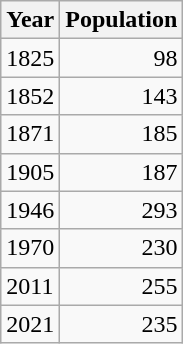<table class="wikitable sortable">
<tr>
<th>Year</th>
<th>Population</th>
</tr>
<tr>
<td>1825</td>
<td style="text-align:right;">98</td>
</tr>
<tr>
<td>1852</td>
<td style="text-align:right;">143</td>
</tr>
<tr>
<td>1871</td>
<td style="text-align:right;">185</td>
</tr>
<tr>
<td>1905</td>
<td style="text-align:right;">187</td>
</tr>
<tr>
<td>1946</td>
<td style="text-align:right;">293</td>
</tr>
<tr>
<td>1970</td>
<td style="text-align:right;">230</td>
</tr>
<tr>
<td>2011</td>
<td style="text-align:right;">255</td>
</tr>
<tr>
<td>2021</td>
<td style="text-align:right;">235</td>
</tr>
</table>
